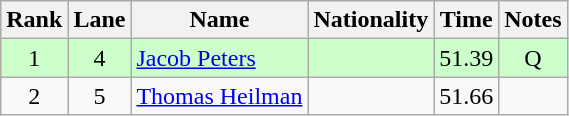<table class="wikitable sortable" style="text-align:center">
<tr>
<th>Rank</th>
<th>Lane</th>
<th>Name</th>
<th>Nationality</th>
<th>Time</th>
<th>Notes</th>
</tr>
<tr bgcolor=ccffcc>
<td>1</td>
<td>4</td>
<td align=left><a href='#'>Jacob Peters</a></td>
<td align=left></td>
<td>51.39</td>
<td>Q</td>
</tr>
<tr>
<td>2</td>
<td>5</td>
<td align=left><a href='#'>Thomas Heilman</a></td>
<td align=left></td>
<td>51.66</td>
<td></td>
</tr>
</table>
